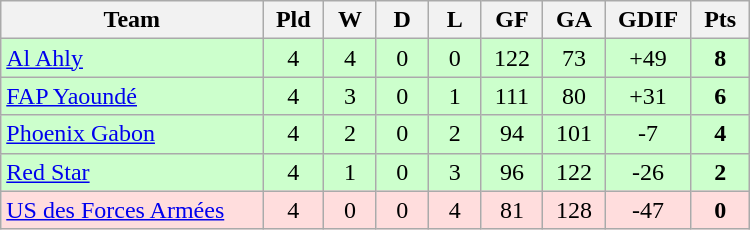<table class=wikitable style="text-align:center" width=500>
<tr>
<th width=25%>Team</th>
<th width=5%>Pld</th>
<th width=5%>W</th>
<th width=5%>D</th>
<th width=5%>L</th>
<th width=5%>GF</th>
<th width=5%>GA</th>
<th width=5%>GDIF</th>
<th width=5%>Pts</th>
</tr>
<tr bgcolor=#ccffcc>
<td align="left"> <a href='#'>Al Ahly</a></td>
<td>4</td>
<td>4</td>
<td>0</td>
<td>0</td>
<td>122</td>
<td>73</td>
<td>+49</td>
<td><strong>8</strong></td>
</tr>
<tr bgcolor=#ccffcc>
<td align="left"> <a href='#'>FAP Yaoundé</a></td>
<td>4</td>
<td>3</td>
<td>0</td>
<td>1</td>
<td>111</td>
<td>80</td>
<td>+31</td>
<td><strong>6</strong></td>
</tr>
<tr bgcolor=#ccffcc>
<td align="left"> <a href='#'>Phoenix Gabon</a></td>
<td>4</td>
<td>2</td>
<td>0</td>
<td>2</td>
<td>94</td>
<td>101</td>
<td>-7</td>
<td><strong>4</strong></td>
</tr>
<tr bgcolor=#ccffcc>
<td align="left"> <a href='#'>Red Star</a></td>
<td>4</td>
<td>1</td>
<td>0</td>
<td>3</td>
<td>96</td>
<td>122</td>
<td>-26</td>
<td><strong>2</strong></td>
</tr>
<tr bgcolor=#ffdddd>
<td align="left"> <a href='#'>US des Forces Armées</a></td>
<td>4</td>
<td>0</td>
<td>0</td>
<td>4</td>
<td>81</td>
<td>128</td>
<td>-47</td>
<td><strong>0</strong></td>
</tr>
</table>
